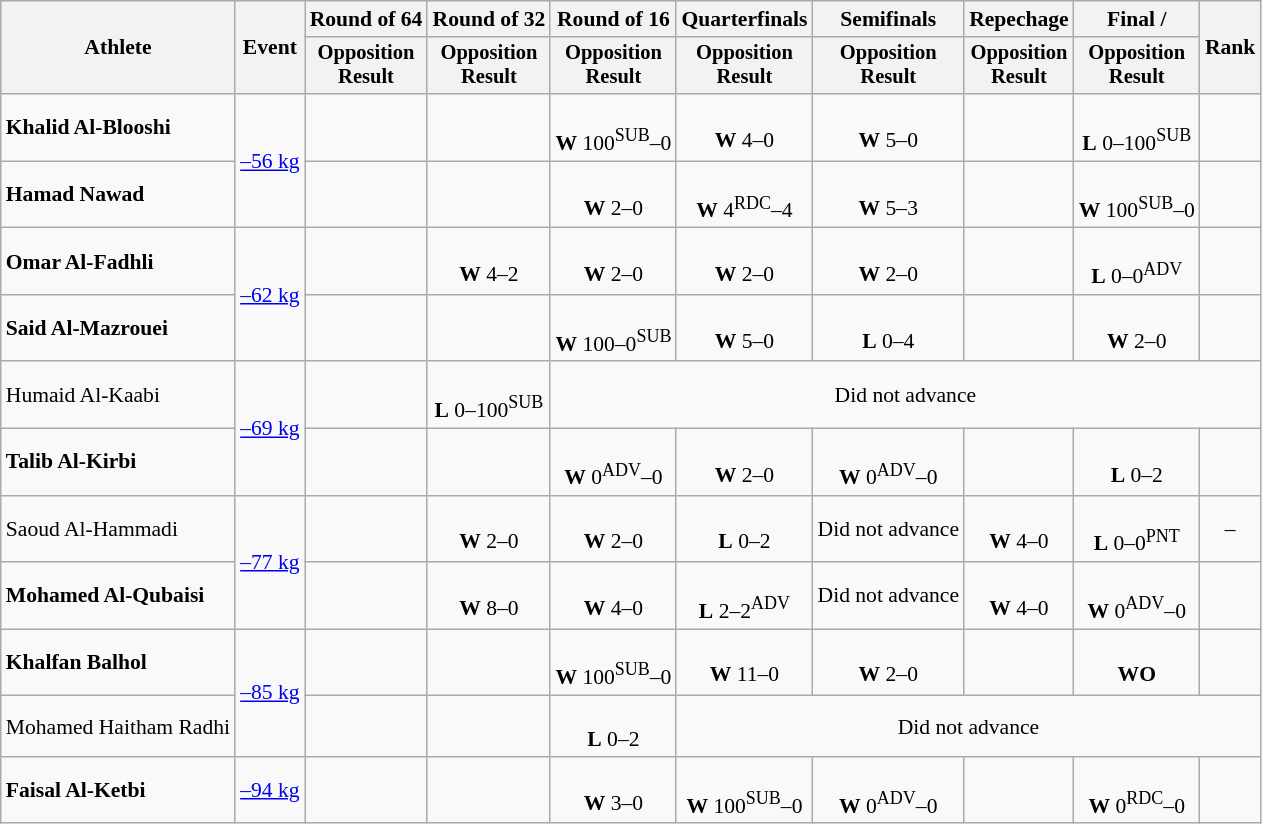<table class=wikitable style=font-size:90%;text-align:center>
<tr>
<th rowspan="2">Athlete</th>
<th rowspan="2">Event</th>
<th>Round of 64</th>
<th>Round of 32</th>
<th>Round of 16</th>
<th>Quarterfinals</th>
<th>Semifinals</th>
<th>Repechage</th>
<th>Final / </th>
<th rowspan=2>Rank</th>
</tr>
<tr style="font-size:95%">
<th>Opposition<br>Result</th>
<th>Opposition<br>Result</th>
<th>Opposition<br>Result</th>
<th>Opposition<br>Result</th>
<th>Opposition<br>Result</th>
<th>Opposition<br>Result</th>
<th>Opposition<br>Result</th>
</tr>
<tr>
<td align=left><strong>Khalid Al-Blooshi</strong></td>
<td align=left rowspan=2><a href='#'>–56 kg</a></td>
<td></td>
<td></td>
<td><br><strong>W</strong> 100<sup>SUB</sup>–0</td>
<td><br><strong>W</strong> 4–0</td>
<td><br><strong>W</strong> 5–0</td>
<td></td>
<td><br><strong>L</strong> 0–100<sup>SUB</sup></td>
<td></td>
</tr>
<tr>
<td align=left><strong>Hamad Nawad</strong></td>
<td></td>
<td></td>
<td><br><strong>W</strong> 2–0</td>
<td><br><strong>W</strong> 4<sup>RDC</sup>–4</td>
<td><br><strong>W</strong> 5–3</td>
<td></td>
<td><br><strong>W</strong> 100<sup>SUB</sup>–0</td>
<td></td>
</tr>
<tr>
<td align=left><strong>Omar Al-Fadhli</strong></td>
<td align=left rowspan=2><a href='#'>–62 kg</a></td>
<td></td>
<td><br><strong>W</strong> 4–2</td>
<td><br><strong>W</strong> 2–0</td>
<td><br><strong>W</strong> 2–0</td>
<td><br><strong>W</strong> 2–0</td>
<td></td>
<td><br><strong>L</strong> 0–0<sup>ADV</sup></td>
<td></td>
</tr>
<tr>
<td align=left><strong>Said Al-Mazrouei</strong></td>
<td></td>
<td></td>
<td><br><strong>W</strong> 100–0<sup>SUB</sup></td>
<td><br><strong>W</strong> 5–0</td>
<td><br><strong>L</strong> 0–4</td>
<td></td>
<td><br><strong>W</strong> 2–0</td>
<td></td>
</tr>
<tr>
<td align=left>Humaid Al-Kaabi</td>
<td align=left rowspan=2><a href='#'>–69 kg</a></td>
<td></td>
<td><br><strong>L</strong> 0–100<sup>SUB</sup></td>
<td colspan=6>Did not advance</td>
</tr>
<tr>
<td align=left><strong>Talib Al-Kirbi</strong></td>
<td></td>
<td></td>
<td><br><strong>W</strong> 0<sup>ADV</sup>–0</td>
<td><br><strong>W</strong> 2–0</td>
<td><br><strong>W</strong> 0<sup>ADV</sup>–0</td>
<td></td>
<td><br><strong>L</strong> 0–2</td>
<td></td>
</tr>
<tr>
<td align=left>Saoud Al-Hammadi</td>
<td align=left rowspan=2><a href='#'>–77 kg</a></td>
<td></td>
<td><br><strong>W</strong> 2–0</td>
<td><br><strong>W</strong> 2–0</td>
<td><br><strong>L</strong> 0–2</td>
<td>Did not advance</td>
<td><br><strong>W</strong> 4–0</td>
<td><br><strong>L</strong> 0–0<sup>PNT</sup></td>
<td>–</td>
</tr>
<tr>
<td align=left><strong>Mohamed Al-Qubaisi</strong></td>
<td></td>
<td><br><strong>W</strong> 8–0</td>
<td><br><strong>W</strong> 4–0</td>
<td><br><strong>L</strong> 2–2<sup>ADV</sup></td>
<td>Did not advance</td>
<td><br><strong>W</strong> 4–0</td>
<td><br><strong>W</strong> 0<sup>ADV</sup>–0</td>
<td></td>
</tr>
<tr>
<td align=left><strong>Khalfan Balhol</strong></td>
<td align=left rowspan=2><a href='#'>–85 kg</a></td>
<td></td>
<td></td>
<td><br><strong>W</strong> 100<sup>SUB</sup>–0</td>
<td><br><strong>W</strong> 11–0</td>
<td><br><strong>W</strong> 2–0</td>
<td></td>
<td><br><strong>WO</strong></td>
<td></td>
</tr>
<tr>
<td align=left>Mohamed Haitham Radhi</td>
<td></td>
<td></td>
<td><br><strong>L</strong> 0–2</td>
<td colspan=5>Did not advance</td>
</tr>
<tr>
<td align=left><strong>Faisal Al-Ketbi</strong></td>
<td align=left><a href='#'>–94 kg</a></td>
<td></td>
<td></td>
<td><br><strong>W</strong> 3–0</td>
<td><br><strong>W</strong> 100<sup>SUB</sup>–0</td>
<td><br><strong>W</strong> 0<sup>ADV</sup>–0</td>
<td></td>
<td><br><strong>W</strong> 0<sup>RDC</sup>–0</td>
<td></td>
</tr>
</table>
